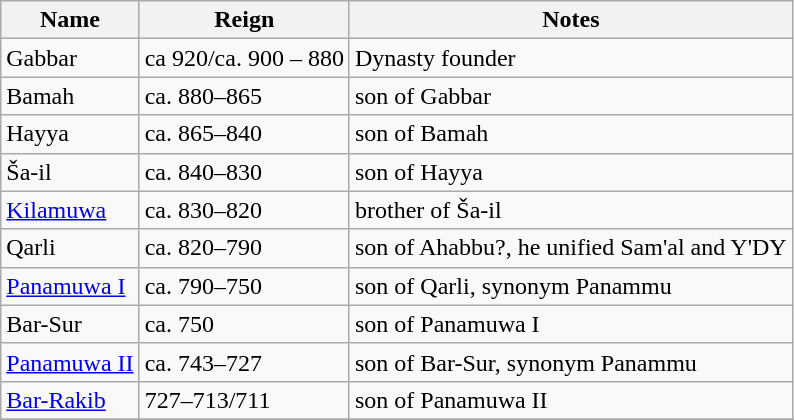<table class="wikitable">
<tr>
<th>Name</th>
<th>Reign</th>
<th>Notes</th>
</tr>
<tr>
<td>Gabbar</td>
<td>ca 920/ca. 900 – 880</td>
<td>Dynasty founder</td>
</tr>
<tr>
<td>Bamah</td>
<td>ca. 880–865</td>
<td>son of Gabbar</td>
</tr>
<tr>
<td>Hayya</td>
<td>ca. 865–840</td>
<td>son of Bamah</td>
</tr>
<tr>
<td>Ša-il</td>
<td>ca. 840–830</td>
<td>son of Hayya</td>
</tr>
<tr>
<td><a href='#'>Kilamuwa</a></td>
<td>ca. 830–820</td>
<td>brother of Ša-il</td>
</tr>
<tr>
<td>Qarli</td>
<td>ca. 820–790</td>
<td>son of Ahabbu?, he unified Sam'al and Y'DY</td>
</tr>
<tr>
<td><a href='#'>Panamuwa I</a></td>
<td>ca. 790–750</td>
<td>son of Qarli, synonym Panammu</td>
</tr>
<tr>
<td>Bar-Sur</td>
<td>ca. 750</td>
<td>son of Panamuwa I</td>
</tr>
<tr>
<td><a href='#'>Panamuwa II</a></td>
<td>ca. 743–727</td>
<td>son of Bar-Sur, synonym Panammu</td>
</tr>
<tr>
<td><a href='#'>Bar-Rakib</a></td>
<td>727–713/711</td>
<td>son of Panamuwa II</td>
</tr>
<tr>
</tr>
</table>
